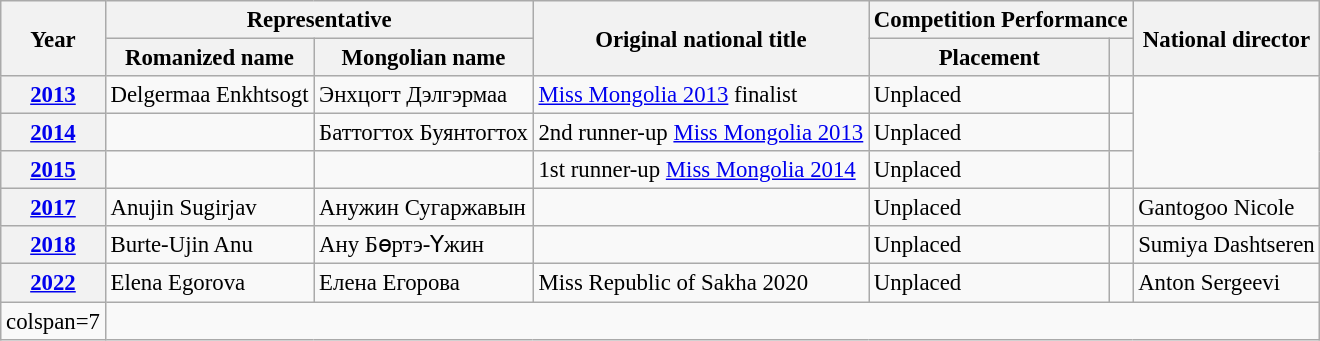<table class="wikitable defaultcenter col2left col3left col7left" style="font-size:95%;">
<tr>
<th rowspan=2>Year</th>
<th colspan=2>Representative</th>
<th rowspan=2>Original national title</th>
<th colspan=2>Competition Performance</th>
<th rowspan=2>National director</th>
</tr>
<tr>
<th>Romanized name</th>
<th>Mongolian name</th>
<th>Placement</th>
<th></th>
</tr>
<tr>
<th><a href='#'>2013</a></th>
<td>Delgermaa Enkhtsogt</td>
<td>Энхцогт Дэлгэрмаа</td>
<td><a href='#'>Miss Mongolia 2013</a> finalist</td>
<td>Unplaced</td>
<td></td>
<td rowspan=3></td>
</tr>
<tr>
<th><a href='#'>2014</a></th>
<td></td>
<td>Баттогтох Буянтогтох</td>
<td>2nd runner-up <a href='#'>Miss Mongolia 2013</a></td>
<td>Unplaced</td>
<td></td>
</tr>
<tr>
<th><a href='#'>2015</a></th>
<td></td>
<td></td>
<td>1st runner-up <a href='#'>Miss Mongolia 2014</a></td>
<td>Unplaced</td>
<td></td>
</tr>
<tr>
<th><a href='#'>2017</a></th>
<td>Anujin Sugirjav</td>
<td>Анужин Сугаржавын</td>
<td></td>
<td>Unplaced</td>
<td></td>
<td>Gantogoo Nicole</td>
</tr>
<tr>
<th><a href='#'>2018</a></th>
<td>Burte-Ujin Anu</td>
<td>Ану Бөртэ-Үжин</td>
<td></td>
<td>Unplaced</td>
<td></td>
<td>Sumiya Dashtseren</td>
</tr>
<tr>
<th><a href='#'>2022</a></th>
<td>Elena Egorova</td>
<td>Елена Егорова</td>
<td>Miss Republic of Sakha 2020</td>
<td>Unplaced</td>
<td></td>
<td>Anton Sergeevi</td>
</tr>
<tr>
<td>colspan=7 </td>
</tr>
</table>
